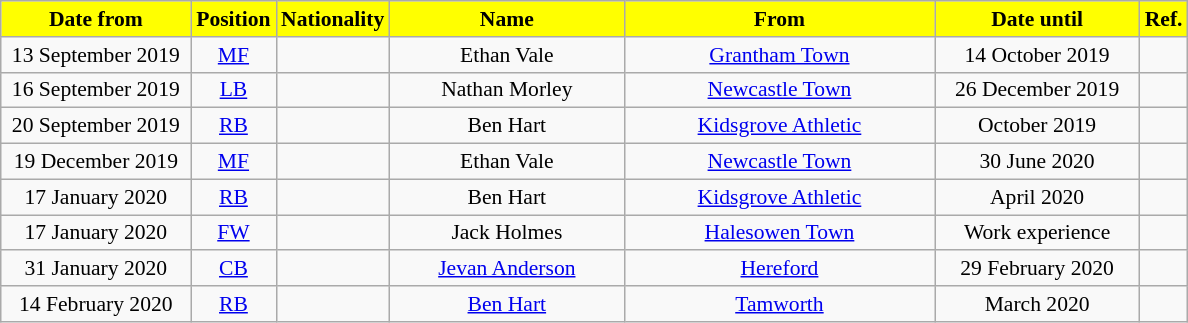<table class="wikitable"  style="text-align:center; font-size:90%; ">
<tr>
<th style="background:#FFFF00; color:#000000; width:120px;">Date from</th>
<th style="background:#FFFF00; color:#000000; width:50px;">Position</th>
<th style="background:#FFFF00; color:#000000; width:50px;">Nationality</th>
<th style="background:#FFFF00; color:#000000; width:150px;">Name</th>
<th style="background:#FFFF00; color:#000000; width:200px;">From</th>
<th style="background:#FFFF00; color:#000000; width:130px;">Date until</th>
<th style="background:#FFFF00; color:#000000; width:25px;">Ref.</th>
</tr>
<tr>
<td>13 September 2019</td>
<td><a href='#'>MF</a></td>
<td></td>
<td>Ethan Vale</td>
<td> <a href='#'>Grantham Town</a></td>
<td>14 October 2019</td>
<td></td>
</tr>
<tr>
<td>16 September 2019</td>
<td><a href='#'>LB</a></td>
<td></td>
<td>Nathan Morley</td>
<td> <a href='#'>Newcastle Town</a></td>
<td>26 December 2019</td>
<td></td>
</tr>
<tr>
<td>20 September 2019</td>
<td><a href='#'>RB</a></td>
<td></td>
<td>Ben Hart</td>
<td> <a href='#'>Kidsgrove Athletic</a></td>
<td>October 2019</td>
<td></td>
</tr>
<tr>
<td>19 December 2019</td>
<td><a href='#'>MF</a></td>
<td></td>
<td>Ethan Vale</td>
<td> <a href='#'>Newcastle Town</a></td>
<td>30 June 2020</td>
<td></td>
</tr>
<tr>
<td>17 January 2020</td>
<td><a href='#'>RB</a></td>
<td></td>
<td>Ben Hart</td>
<td> <a href='#'>Kidsgrove Athletic</a></td>
<td>April 2020</td>
<td></td>
</tr>
<tr>
<td>17 January 2020</td>
<td><a href='#'>FW</a></td>
<td></td>
<td>Jack Holmes</td>
<td> <a href='#'>Halesowen Town</a></td>
<td>Work experience</td>
<td></td>
</tr>
<tr>
<td>31 January 2020</td>
<td><a href='#'>CB</a></td>
<td></td>
<td><a href='#'>Jevan Anderson</a></td>
<td> <a href='#'>Hereford</a></td>
<td>29 February 2020</td>
<td></td>
</tr>
<tr>
<td>14 February 2020</td>
<td><a href='#'>RB</a></td>
<td></td>
<td><a href='#'>Ben Hart</a></td>
<td> <a href='#'>Tamworth</a></td>
<td>March 2020</td>
<td></td>
</tr>
</table>
